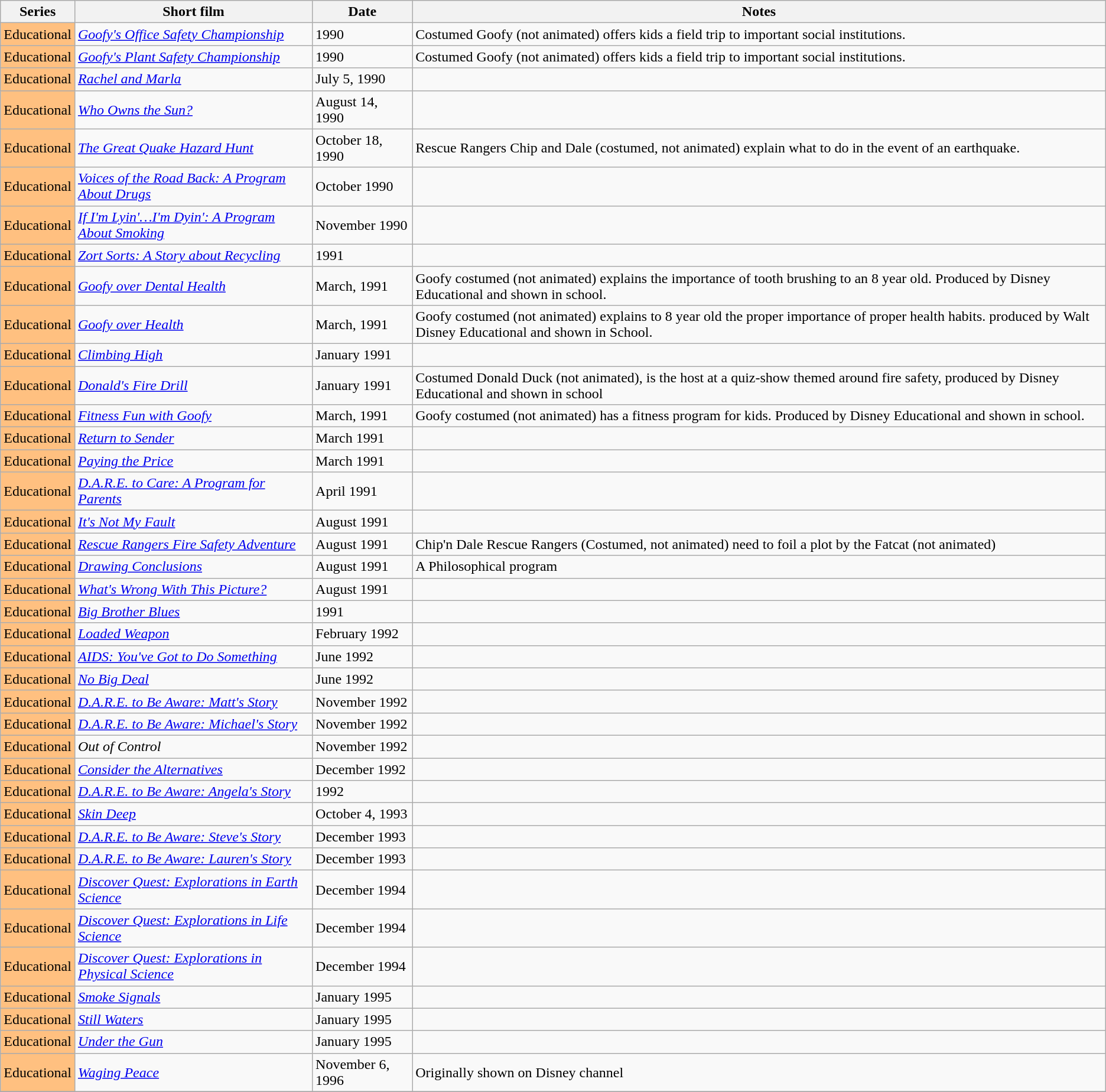<table class="wikitable sortable">
<tr>
<th>Series</th>
<th>Short film</th>
<th>Date</th>
<th>Notes</th>
</tr>
<tr>
<td bgcolor="#ffc080">Educational</td>
<td><em><a href='#'>Goofy's Office Safety Championship</a></em></td>
<td>1990</td>
<td>Costumed Goofy (not animated) offers kids a field trip to important social institutions.</td>
</tr>
<tr>
<td bgcolor="#ffc080">Educational</td>
<td><em><a href='#'>Goofy's Plant Safety Championship</a></em></td>
<td>1990</td>
<td>Costumed Goofy (not animated) offers kids a field trip to important social institutions.</td>
</tr>
<tr>
<td bgcolor="#ffc080">Educational</td>
<td><em><a href='#'>Rachel and Marla</a></em></td>
<td>July 5, 1990</td>
<td></td>
</tr>
<tr>
<td bgcolor="#ffc080">Educational</td>
<td><em><a href='#'>Who Owns the Sun?</a></em></td>
<td>August 14, 1990</td>
<td></td>
</tr>
<tr>
<td bgcolor="#ffc080">Educational</td>
<td><em><a href='#'>The Great Quake Hazard Hunt</a></em></td>
<td>October 18, 1990</td>
<td>Rescue Rangers Chip and Dale (costumed, not animated) explain what to do in the event of an earthquake.</td>
</tr>
<tr>
<td bgcolor="#ffc080">Educational</td>
<td><em><a href='#'>Voices of the Road Back: A Program About Drugs</a></em></td>
<td>October 1990</td>
<td></td>
</tr>
<tr>
<td bgcolor="#ffc080">Educational</td>
<td><em><a href='#'>If I'm Lyin'…I'm Dyin': A Program About Smoking</a></em></td>
<td>November 1990</td>
<td></td>
</tr>
<tr>
<td bgcolor="#ffc080">Educational</td>
<td><em><a href='#'>Zort Sorts: A Story about Recycling</a></em></td>
<td>1991</td>
<td></td>
</tr>
<tr>
<td bgcolor="#ffc080">Educational</td>
<td><em><a href='#'>Goofy over Dental Health</a></em></td>
<td>March, 1991</td>
<td>Goofy costumed (not animated) explains the importance of tooth brushing to an 8 year old. Produced by Disney Educational and shown in school.</td>
</tr>
<tr>
<td bgcolor="#ffc080">Educational</td>
<td><em><a href='#'>Goofy over Health</a></em></td>
<td>March, 1991</td>
<td>Goofy costumed (not animated) explains to 8 year old the proper importance of proper health habits.  produced by Walt Disney Educational and shown in School.</td>
</tr>
<tr>
<td bgcolor="#ffc080">Educational</td>
<td><em><a href='#'>Climbing High</a></em></td>
<td>January 1991</td>
<td></td>
</tr>
<tr>
<td bgcolor="#ffc080">Educational</td>
<td><em><a href='#'>Donald's Fire Drill</a></em></td>
<td>January 1991</td>
<td>Costumed Donald Duck (not animated), is the host at a quiz-show themed around fire safety, produced by Disney Educational and shown in school</td>
</tr>
<tr>
<td bgcolor="#ffc080">Educational</td>
<td><em><a href='#'>Fitness Fun with Goofy</a></em></td>
<td>March, 1991</td>
<td>Goofy costumed (not animated) has a fitness program for kids. Produced by Disney Educational and shown in school.</td>
</tr>
<tr>
<td bgcolor="#ffc080">Educational</td>
<td><em><a href='#'>Return to Sender</a></em></td>
<td>March 1991</td>
<td></td>
</tr>
<tr>
<td bgcolor="#ffc080">Educational</td>
<td><em><a href='#'>Paying the Price</a></em></td>
<td>March 1991</td>
<td></td>
</tr>
<tr>
<td bgcolor="#ffc080">Educational</td>
<td><em><a href='#'>D.A.R.E. to Care: A Program for Parents</a></em></td>
<td>April 1991</td>
<td></td>
</tr>
<tr>
<td bgcolor="#ffc080">Educational</td>
<td><em><a href='#'>It's Not My Fault</a></em></td>
<td>August 1991</td>
<td></td>
</tr>
<tr>
<td bgcolor="#ffc080">Educational</td>
<td><em><a href='#'>Rescue Rangers Fire Safety Adventure</a></em> </td>
<td>August 1991</td>
<td>Chip'n Dale Rescue Rangers (Costumed, not animated) need to foil a plot by the Fatcat (not animated)</td>
</tr>
<tr>
<td bgcolor="#ffc080">Educational</td>
<td><em><a href='#'>Drawing Conclusions</a></em></td>
<td>August 1991</td>
<td>A Philosophical program</td>
</tr>
<tr>
<td bgcolor="#ffc080">Educational</td>
<td><em><a href='#'>What's Wrong With This Picture?</a></em></td>
<td>August 1991</td>
<td></td>
</tr>
<tr>
<td bgcolor="#ffc080">Educational</td>
<td><em><a href='#'>Big Brother Blues</a></em></td>
<td>1991</td>
<td></td>
</tr>
<tr>
<td bgcolor="#ffc080">Educational</td>
<td><em><a href='#'>Loaded Weapon</a></em></td>
<td>February 1992</td>
<td></td>
</tr>
<tr>
<td bgcolor="#ffc080">Educational</td>
<td><em><a href='#'>AIDS: You've Got to Do Something</a></em></td>
<td>June 1992</td>
<td></td>
</tr>
<tr>
<td bgcolor="#ffc080">Educational</td>
<td><em><a href='#'>No Big Deal</a></em></td>
<td>June 1992</td>
<td></td>
</tr>
<tr>
<td bgcolor="#ffc080">Educational</td>
<td><em><a href='#'>D.A.R.E. to Be Aware: Matt's Story</a></em></td>
<td>November 1992</td>
<td></td>
</tr>
<tr>
<td bgcolor="#ffc080">Educational</td>
<td><em><a href='#'>D.A.R.E. to Be Aware: Michael's Story</a></em></td>
<td>November 1992</td>
<td></td>
</tr>
<tr>
<td bgcolor="#ffc080">Educational</td>
<td><em>Out of Control</em></td>
<td>November 1992</td>
<td></td>
</tr>
<tr>
<td bgcolor="#ffc080">Educational</td>
<td><em><a href='#'>Consider the Alternatives</a></em></td>
<td>December 1992</td>
<td></td>
</tr>
<tr>
<td bgcolor="#ffc080">Educational</td>
<td><em><a href='#'>D.A.R.E. to Be Aware: Angela's Story</a></em></td>
<td>1992</td>
<td></td>
</tr>
<tr>
<td bgcolor="#ffc080">Educational</td>
<td><em><a href='#'>Skin Deep</a></em> </td>
<td>October 4, 1993</td>
<td></td>
</tr>
<tr>
<td bgcolor="#ffc080">Educational</td>
<td><em><a href='#'>D.A.R.E. to Be Aware: Steve's Story</a></em></td>
<td>December 1993</td>
<td></td>
</tr>
<tr>
<td bgcolor="#ffc080">Educational</td>
<td><em><a href='#'>D.A.R.E. to Be Aware: Lauren's Story</a></em></td>
<td>December 1993</td>
<td></td>
</tr>
<tr>
<td bgcolor="#ffc080">Educational</td>
<td><em><a href='#'>Discover Quest: Explorations in Earth Science</a></em></td>
<td>December 1994</td>
<td></td>
</tr>
<tr>
<td bgcolor="#ffc080">Educational</td>
<td><em><a href='#'>Discover Quest: Explorations in Life Science</a></em></td>
<td>December 1994</td>
<td></td>
</tr>
<tr>
<td bgcolor="#ffc080">Educational</td>
<td><em><a href='#'>Discover Quest: Explorations in Physical Science</a></em></td>
<td>December 1994</td>
<td></td>
</tr>
<tr>
<td bgcolor="#ffc080">Educational</td>
<td><em><a href='#'>Smoke Signals</a></em></td>
<td>January 1995</td>
<td></td>
</tr>
<tr>
<td bgcolor="#ffc080">Educational</td>
<td><em><a href='#'>Still Waters</a></em></td>
<td>January 1995</td>
<td></td>
</tr>
<tr>
<td bgcolor="#ffc080">Educational</td>
<td><em><a href='#'>Under the Gun</a></em></td>
<td>January 1995</td>
<td></td>
</tr>
<tr>
<td bgcolor="#ffc080">Educational</td>
<td><em><a href='#'>Waging Peace</a></em></td>
<td>November 6, 1996</td>
<td>Originally shown on Disney channel</td>
</tr>
<tr>
</tr>
</table>
